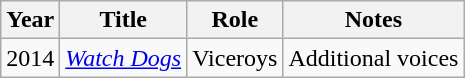<table class="wikitable sortable">
<tr>
<th>Year</th>
<th>Title</th>
<th>Role</th>
<th>Notes</th>
</tr>
<tr>
<td>2014</td>
<td><em><a href='#'>Watch Dogs</a></em></td>
<td>Viceroys</td>
<td>Additional voices</td>
</tr>
</table>
